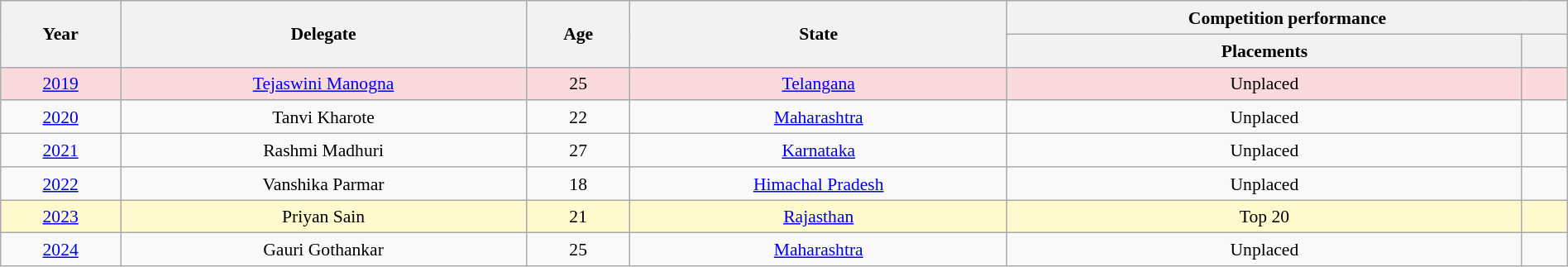<table class="wikitable" style="text-align:center; line-height:20px; font-size:90%; width:100%;">
<tr>
<th rowspan="2">Year</th>
<th rowspan="2">Delegate</th>
<th rowspan="2">Age</th>
<th rowspan="2">State</th>
<th colspan="2">Competition performance</th>
</tr>
<tr>
<th>Placements</th>
<th></th>
</tr>
<tr style="background-color:#FADADD;">
<td><a href='#'>2019</a></td>
<td><a href='#'>Tejaswini Manogna</a></td>
<td>25</td>
<td><a href='#'>Telangana</a></td>
<td>Unplaced</td>
<td style="background:;"></td>
</tr>
<tr>
<td><a href='#'>2020</a></td>
<td>Tanvi Kharote</td>
<td>22</td>
<td><a href='#'>Maharashtra</a></td>
<td>Unplaced</td>
<td></td>
</tr>
<tr>
<td><a href='#'>2021</a></td>
<td>Rashmi Madhuri</td>
<td>27</td>
<td><a href='#'>Karnataka</a></td>
<td>Unplaced</td>
<td></td>
</tr>
<tr>
<td><a href='#'>2022</a></td>
<td>Vanshika Parmar</td>
<td>18</td>
<td><a href='#'>Himachal Pradesh</a></td>
<td>Unplaced</td>
<td></td>
</tr>
<tr style="background-color:#FFFACD;">
<td><a href='#'>2023</a></td>
<td>Priyan Sain</td>
<td>21</td>
<td><a href='#'>Rajasthan</a></td>
<td>Top 20</td>
<td></td>
</tr>
<tr>
<td><a href='#'>2024</a></td>
<td>Gauri Gothankar</td>
<td>25</td>
<td><a href='#'>Maharashtra</a></td>
<td>Unplaced</td>
<td></td>
</tr>
</table>
